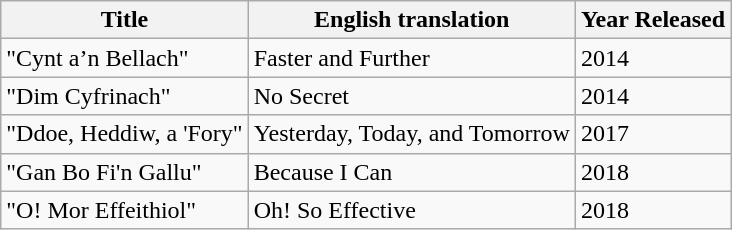<table class="wikitable">
<tr>
<th>Title</th>
<th>English translation</th>
<th>Year Released</th>
</tr>
<tr>
<td>"Cynt a’n Bellach"</td>
<td>Faster and Further</td>
<td>2014</td>
</tr>
<tr>
<td>"Dim Cyfrinach"</td>
<td>No Secret</td>
<td>2014</td>
</tr>
<tr>
<td>"Ddoe, Heddiw, a 'Fory"</td>
<td>Yesterday, Today, and Tomorrow</td>
<td>2017</td>
</tr>
<tr>
<td>"Gan Bo Fi'n Gallu"</td>
<td>Because I Can</td>
<td>2018</td>
</tr>
<tr>
<td>"O! Mor Effeithiol"</td>
<td>Oh! So Effective</td>
<td>2018</td>
</tr>
</table>
